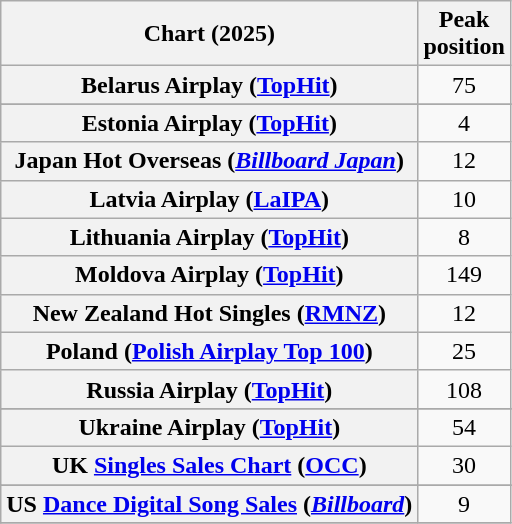<table class="wikitable sortable plainrowheaders" style="text-align:center">
<tr>
<th scope="col">Chart (2025)</th>
<th scope="col">Peak<br>position</th>
</tr>
<tr>
<th scope="row">Belarus Airplay (<a href='#'>TopHit</a>)</th>
<td>75</td>
</tr>
<tr>
</tr>
<tr>
</tr>
<tr>
</tr>
<tr>
<th scope="row">Estonia Airplay (<a href='#'>TopHit</a>)</th>
<td>4</td>
</tr>
<tr>
<th scope="row">Japan Hot Overseas (<em><a href='#'>Billboard Japan</a></em>)</th>
<td>12</td>
</tr>
<tr>
<th scope="row">Latvia Airplay (<a href='#'>LaIPA</a>)</th>
<td>10</td>
</tr>
<tr>
<th scope="row">Lithuania Airplay (<a href='#'>TopHit</a>)</th>
<td>8</td>
</tr>
<tr>
<th scope="row">Moldova Airplay (<a href='#'>TopHit</a>)</th>
<td>149</td>
</tr>
<tr>
<th scope="row">New Zealand Hot Singles (<a href='#'>RMNZ</a>)</th>
<td>12</td>
</tr>
<tr>
<th scope="row">Poland (<a href='#'>Polish Airplay Top 100</a>)</th>
<td>25</td>
</tr>
<tr>
<th scope="row">Russia Airplay (<a href='#'>TopHit</a>)</th>
<td>108</td>
</tr>
<tr>
</tr>
<tr>
<th scope="row">Ukraine Airplay (<a href='#'>TopHit</a>)</th>
<td>54</td>
</tr>
<tr>
<th scope="row">UK <a href='#'>Singles Sales Chart</a> (<a href='#'>OCC</a>)</th>
<td>30</td>
</tr>
<tr>
</tr>
<tr>
<th scope="row">US <a href='#'>Dance Digital Song Sales</a> (<em><a href='#'>Billboard</a></em>)</th>
<td>9</td>
</tr>
<tr>
</tr>
</table>
